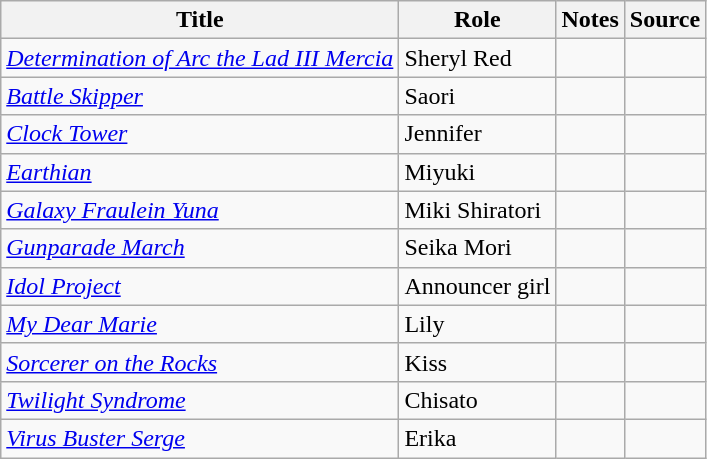<table class="wikitable sortable plainrowheaders">
<tr>
<th>Title</th>
<th>Role</th>
<th class="unsortable">Notes</th>
<th class="unsortable">Source</th>
</tr>
<tr>
<td><em><a href='#'>Determination of Arc the Lad III Mercia</a></em></td>
<td>Sheryl Red</td>
<td></td>
<td></td>
</tr>
<tr>
<td><em><a href='#'>Battle Skipper</a></em></td>
<td>Saori</td>
<td></td>
<td></td>
</tr>
<tr>
<td><em><a href='#'>Clock Tower</a></em></td>
<td>Jennifer</td>
<td></td>
<td></td>
</tr>
<tr>
<td><em><a href='#'>Earthian</a></em></td>
<td>Miyuki</td>
<td></td>
<td></td>
</tr>
<tr>
<td><em><a href='#'>Galaxy Fraulein Yuna</a></em></td>
<td>Miki Shiratori</td>
<td></td>
<td></td>
</tr>
<tr>
<td><em><a href='#'>Gunparade March</a></em></td>
<td>Seika Mori</td>
<td></td>
<td></td>
</tr>
<tr>
<td><em><a href='#'>Idol Project</a></em></td>
<td>Announcer girl</td>
<td></td>
<td></td>
</tr>
<tr>
<td><em><a href='#'>My Dear Marie</a></em></td>
<td>Lily</td>
<td></td>
<td></td>
</tr>
<tr>
<td><em><a href='#'>Sorcerer on the Rocks</a></em></td>
<td>Kiss</td>
<td></td>
<td></td>
</tr>
<tr>
<td><em><a href='#'>Twilight Syndrome</a></em></td>
<td>Chisato</td>
<td></td>
<td></td>
</tr>
<tr>
<td><em><a href='#'>Virus Buster Serge</a></em></td>
<td>Erika</td>
<td></td>
<td></td>
</tr>
</table>
